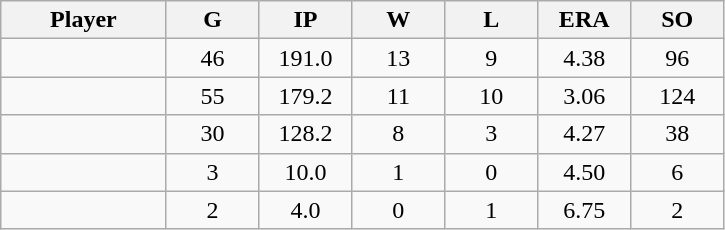<table class="wikitable sortable">
<tr>
<th bgcolor="#DDDDFF" width="16%">Player</th>
<th bgcolor="#DDDDFF" width="9%">G</th>
<th bgcolor="#DDDDFF" width="9%">IP</th>
<th bgcolor="#DDDDFF" width="9%">W</th>
<th bgcolor="#DDDDFF" width="9%">L</th>
<th bgcolor="#DDDDFF" width="9%">ERA</th>
<th bgcolor="#DDDDFF" width="9%">SO</th>
</tr>
<tr align="center">
<td></td>
<td>46</td>
<td>191.0</td>
<td>13</td>
<td>9</td>
<td>4.38</td>
<td>96</td>
</tr>
<tr align="center">
<td></td>
<td>55</td>
<td>179.2</td>
<td>11</td>
<td>10</td>
<td>3.06</td>
<td>124</td>
</tr>
<tr align="center">
<td></td>
<td>30</td>
<td>128.2</td>
<td>8</td>
<td>3</td>
<td>4.27</td>
<td>38</td>
</tr>
<tr align="center">
<td></td>
<td>3</td>
<td>10.0</td>
<td>1</td>
<td>0</td>
<td>4.50</td>
<td>6</td>
</tr>
<tr align="center">
<td></td>
<td>2</td>
<td>4.0</td>
<td>0</td>
<td>1</td>
<td>6.75</td>
<td>2</td>
</tr>
</table>
